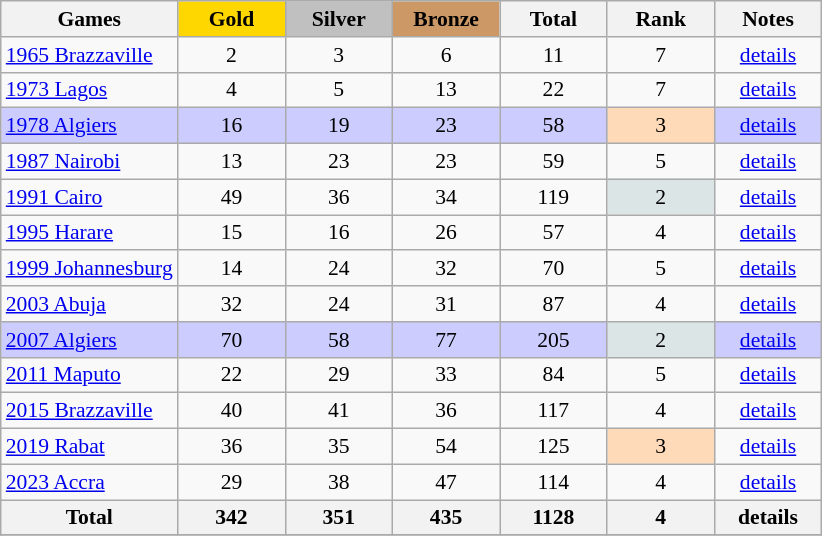<table class="wikitable" style="font-size:90%; text-align:center;">
<tr>
<th>Games</th>
<td style="background:gold; width:4.5em; font-weight:bold;">Gold</td>
<td style="background:silver; width:4.5em; font-weight:bold;">Silver</td>
<td style="background:#cc9966; width:4.5em; font-weight:bold;">Bronze</td>
<th style="width:4.5em; font-weight:bold;">Total</th>
<th style="width:4.5em; font-weight:bold;">Rank</th>
<th style="width:4.5em; font-weight:bold;">Notes</th>
</tr>
<tr>
<td align=left><a href='#'>1965 Brazzaville</a></td>
<td>2</td>
<td>3</td>
<td>6</td>
<td>11</td>
<td>7</td>
<td><a href='#'>details</a></td>
</tr>
<tr>
<td align=left><a href='#'>1973 Lagos</a></td>
<td>4</td>
<td>5</td>
<td>13</td>
<td>22</td>
<td>7</td>
<td><a href='#'>details</a></td>
</tr>
<tr style="background:#ccccff">
<td align=left><a href='#'>1978 Algiers</a></td>
<td>16</td>
<td>19</td>
<td>23</td>
<td>58</td>
<td bgcolor=ffdab9>3</td>
<td><a href='#'>details</a></td>
</tr>
<tr>
<td align=left><a href='#'>1987 Nairobi</a></td>
<td>13</td>
<td>23</td>
<td>23</td>
<td>59</td>
<td>5</td>
<td><a href='#'>details</a></td>
</tr>
<tr>
<td align=left><a href='#'>1991 Cairo</a></td>
<td>49</td>
<td>36</td>
<td>34</td>
<td>119</td>
<td bgcolor=DCE5E5>2</td>
<td><a href='#'>details</a></td>
</tr>
<tr>
<td align=left><a href='#'>1995 Harare</a></td>
<td>15</td>
<td>16</td>
<td>26</td>
<td>57</td>
<td>4</td>
<td><a href='#'>details</a></td>
</tr>
<tr>
<td align=left><a href='#'>1999 Johannesburg</a></td>
<td>14</td>
<td>24</td>
<td>32</td>
<td>70</td>
<td>5</td>
<td><a href='#'>details</a></td>
</tr>
<tr>
<td align=left><a href='#'>2003 Abuja</a></td>
<td>32</td>
<td>24</td>
<td>31</td>
<td>87</td>
<td>4</td>
<td><a href='#'>details</a></td>
</tr>
<tr style="background:#ccccff">
<td align=left><a href='#'>2007 Algiers</a></td>
<td>70</td>
<td>58</td>
<td>77</td>
<td>205</td>
<td bgcolor=DCE5E5>2</td>
<td><a href='#'>details</a></td>
</tr>
<tr>
<td align=left><a href='#'>2011 Maputo</a></td>
<td>22</td>
<td>29</td>
<td>33</td>
<td>84</td>
<td>5</td>
<td><a href='#'>details</a></td>
</tr>
<tr>
<td align=left><a href='#'>2015 Brazzaville</a></td>
<td>40</td>
<td>41</td>
<td>36</td>
<td>117</td>
<td>4</td>
<td><a href='#'>details</a></td>
</tr>
<tr>
<td align=left><a href='#'>2019 Rabat</a></td>
<td>36</td>
<td>35</td>
<td>54</td>
<td>125</td>
<td bgcolor=ffdab9>3</td>
<td><a href='#'>details</a></td>
</tr>
<tr>
<td align=left><a href='#'>2023 Accra</a></td>
<td>29</td>
<td>38</td>
<td>47</td>
<td>114</td>
<td>4</td>
<td><a href='#'>details</a></td>
</tr>
<tr style="width:4em;">
<th>Total</th>
<th>342</th>
<th>351</th>
<th>435</th>
<th>1128</th>
<th>4</th>
<th>details</th>
</tr>
<tr class="sortbottom">
</tr>
</table>
